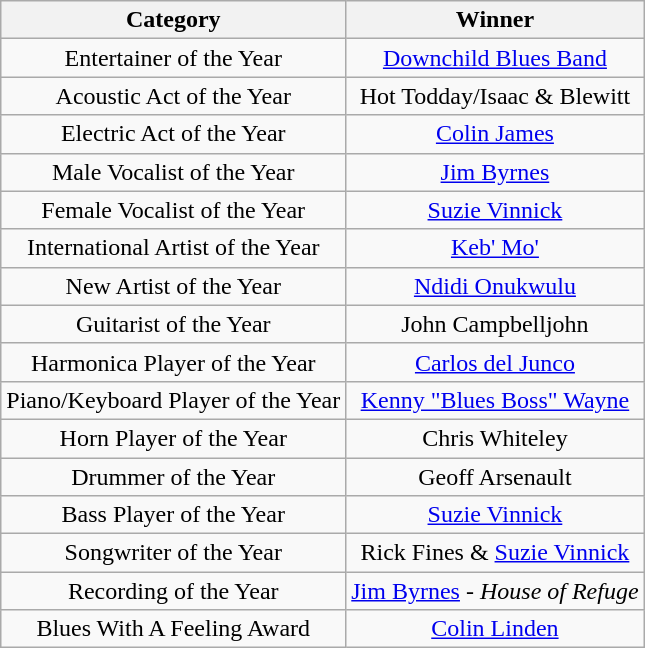<table class="wikitable sortable" style="text-align:center">
<tr>
<th>Category</th>
<th>Winner</th>
</tr>
<tr>
<td>Entertainer of the Year</td>
<td><a href='#'>Downchild Blues Band</a></td>
</tr>
<tr>
<td>Acoustic Act of the Year</td>
<td>Hot Todday/Isaac & Blewitt</td>
</tr>
<tr>
<td>Electric Act of the Year</td>
<td><a href='#'>Colin James</a></td>
</tr>
<tr>
<td>Male Vocalist of the Year</td>
<td><a href='#'>Jim Byrnes</a></td>
</tr>
<tr>
<td>Female Vocalist of the Year</td>
<td><a href='#'>Suzie Vinnick</a></td>
</tr>
<tr>
<td>International Artist of the Year</td>
<td><a href='#'>Keb' Mo'</a></td>
</tr>
<tr>
<td>New Artist of the Year</td>
<td><a href='#'>Ndidi Onukwulu</a></td>
</tr>
<tr>
<td>Guitarist of the Year</td>
<td>John Campbelljohn</td>
</tr>
<tr>
<td>Harmonica Player of the Year</td>
<td><a href='#'>Carlos del Junco</a></td>
</tr>
<tr>
<td>Piano/Keyboard Player of the Year</td>
<td><a href='#'>Kenny "Blues Boss" Wayne</a></td>
</tr>
<tr>
<td>Horn Player of the Year</td>
<td>Chris Whiteley</td>
</tr>
<tr>
<td>Drummer of the Year</td>
<td>Geoff Arsenault</td>
</tr>
<tr>
<td>Bass Player of the Year</td>
<td><a href='#'>Suzie Vinnick</a></td>
</tr>
<tr>
<td>Songwriter of the Year</td>
<td>Rick Fines & <a href='#'>Suzie Vinnick</a></td>
</tr>
<tr>
<td>Recording of the Year</td>
<td><a href='#'>Jim Byrnes</a> - <em>House of Refuge</em></td>
</tr>
<tr>
<td>Blues With A Feeling Award</td>
<td><a href='#'>Colin Linden</a></td>
</tr>
</table>
